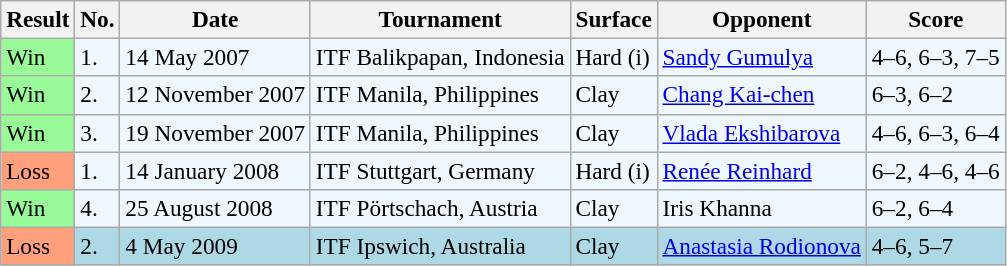<table class="sortable wikitable" style=font-size:97%>
<tr>
<th>Result</th>
<th>No.</th>
<th>Date</th>
<th>Tournament</th>
<th>Surface</th>
<th>Opponent</th>
<th class="unsortable">Score</th>
</tr>
<tr style="background:#f0f8ff;">
<td style="background:#98fb98;">Win</td>
<td>1.</td>
<td>14 May 2007</td>
<td>ITF Balikpapan, Indonesia</td>
<td>Hard (i)</td>
<td> <a href='#'>Sandy Gumulya</a></td>
<td>4–6, 6–3, 7–5</td>
</tr>
<tr style="background:#f0f8ff;">
<td style="background:#98fb98;">Win</td>
<td>2.</td>
<td>12 November 2007</td>
<td>ITF Manila, Philippines</td>
<td>Clay</td>
<td> <a href='#'>Chang Kai-chen</a></td>
<td>6–3, 6–2</td>
</tr>
<tr style="background:#f0f8ff;">
<td style="background:#98fb98;">Win</td>
<td>3.</td>
<td>19 November 2007</td>
<td>ITF Manila, Philippines</td>
<td>Clay</td>
<td> <a href='#'>Vlada Ekshibarova</a></td>
<td>4–6, 6–3, 6–4</td>
</tr>
<tr style="background:#f0f8ff;">
<td style="background:#ffa07a;">Loss</td>
<td>1.</td>
<td>14 January 2008</td>
<td>ITF Stuttgart, Germany</td>
<td>Hard (i)</td>
<td> <a href='#'>Renée Reinhard</a></td>
<td>6–2, 4–6, 4–6</td>
</tr>
<tr style="background:#f0f8ff;">
<td style="background:#98fb98;">Win</td>
<td>4.</td>
<td>25 August 2008</td>
<td>ITF Pörtschach, Austria</td>
<td>Clay</td>
<td> Iris Khanna</td>
<td>6–2, 6–4</td>
</tr>
<tr style="background:lightblue;">
<td style="background:#ffa07a;">Loss</td>
<td>2.</td>
<td>4 May 2009</td>
<td>ITF Ipswich, Australia</td>
<td>Clay</td>
<td> <a href='#'>Anastasia Rodionova</a></td>
<td>4–6, 5–7</td>
</tr>
</table>
